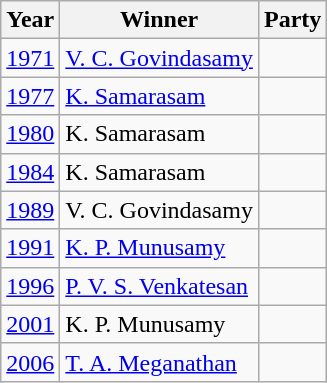<table class="wikitable">
<tr>
<th>Year</th>
<th>Winner</th>
<th colspan="2">Party</th>
</tr>
<tr>
<td><a href='#'>1971</a></td>
<td><a href='#'>V. C. Govindasamy</a></td>
<td></td>
</tr>
<tr>
<td><a href='#'>1977</a></td>
<td><a href='#'>K. Samarasam</a></td>
<td></td>
</tr>
<tr>
<td><a href='#'>1980</a></td>
<td>K. Samarasam</td>
<td></td>
</tr>
<tr>
<td><a href='#'>1984</a></td>
<td>K. Samarasam</td>
<td></td>
</tr>
<tr>
<td><a href='#'>1989</a></td>
<td>V. C. Govindasamy</td>
<td></td>
</tr>
<tr>
<td><a href='#'>1991</a></td>
<td><a href='#'>K. P. Munusamy</a></td>
<td></td>
</tr>
<tr>
<td><a href='#'>1996</a></td>
<td><a href='#'>P. V. S. Venkatesan</a></td>
<td></td>
</tr>
<tr>
<td><a href='#'>2001</a></td>
<td>K. P. Munusamy</td>
<td></td>
</tr>
<tr>
<td><a href='#'>2006</a></td>
<td><a href='#'>T. A. Meganathan</a></td>
<td></td>
</tr>
</table>
